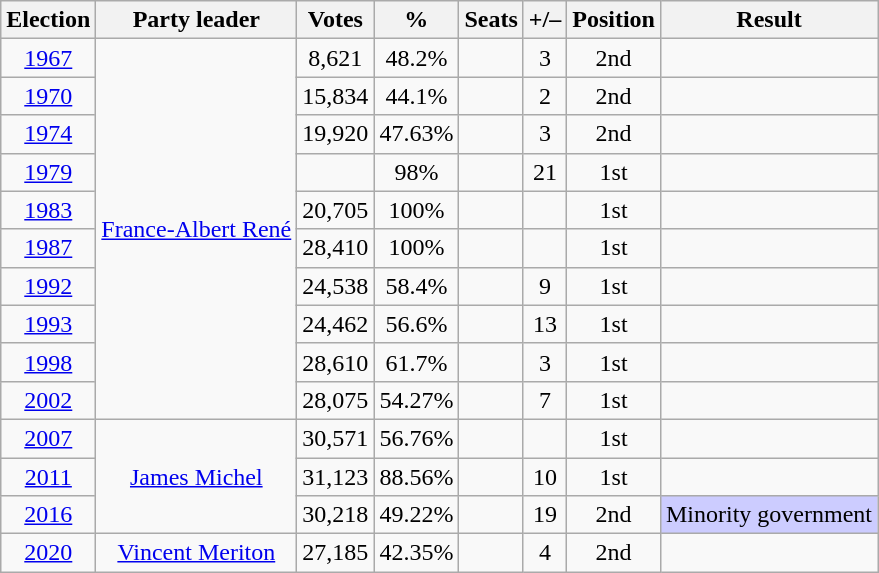<table class=wikitable style=text-align:center>
<tr>
<th>Election</th>
<th>Party leader</th>
<th>Votes</th>
<th>%</th>
<th>Seats</th>
<th>+/–</th>
<th>Position</th>
<th>Result</th>
</tr>
<tr>
<td><a href='#'>1967</a></td>
<td rowspan=10><a href='#'>France-Albert René</a></td>
<td>8,621</td>
<td>48.2%</td>
<td><br></td>
<td> 3</td>
<td> 2nd</td>
<td></td>
</tr>
<tr>
<td><a href='#'>1970</a></td>
<td>15,834</td>
<td>44.1%</td>
<td></td>
<td> 2</td>
<td> 2nd</td>
<td></td>
</tr>
<tr>
<td><a href='#'>1974</a></td>
<td>19,920</td>
<td>47.63%</td>
<td></td>
<td> 3</td>
<td> 2nd</td>
<td></td>
</tr>
<tr>
<td><a href='#'>1979</a></td>
<td></td>
<td>98%</td>
<td></td>
<td> 21</td>
<td> 1st</td>
<td></td>
</tr>
<tr>
<td><a href='#'>1983</a></td>
<td>20,705</td>
<td>100%</td>
<td><br></td>
<td></td>
<td> 1st</td>
<td></td>
</tr>
<tr>
<td><a href='#'>1987</a></td>
<td>28,410</td>
<td>100%</td>
<td><br></td>
<td></td>
<td> 1st</td>
<td></td>
</tr>
<tr>
<td><a href='#'>1992</a></td>
<td>24,538</td>
<td>58.4%</td>
<td><br></td>
<td> 9</td>
<td> 1st</td>
<td></td>
</tr>
<tr>
<td><a href='#'>1993</a></td>
<td>24,462</td>
<td>56.6%</td>
<td><br></td>
<td> 13</td>
<td> 1st</td>
<td></td>
</tr>
<tr>
<td><a href='#'>1998</a></td>
<td>28,610</td>
<td>61.7%</td>
<td><br></td>
<td> 3</td>
<td> 1st</td>
<td></td>
</tr>
<tr>
<td><a href='#'>2002</a></td>
<td>28,075</td>
<td>54.27%</td>
<td></td>
<td> 7</td>
<td> 1st</td>
<td></td>
</tr>
<tr>
<td><a href='#'>2007</a></td>
<td rowspan=3><a href='#'>James Michel</a></td>
<td>30,571</td>
<td>56.76%</td>
<td></td>
<td></td>
<td> 1st</td>
<td></td>
</tr>
<tr>
<td><a href='#'>2011</a></td>
<td>31,123</td>
<td>88.56%</td>
<td></td>
<td> 10</td>
<td> 1st</td>
<td></td>
</tr>
<tr>
<td><a href='#'>2016</a></td>
<td>30,218</td>
<td>49.22%</td>
<td></td>
<td> 19</td>
<td> 2nd</td>
<td style="background-color:#CCCCFF">Minority government</td>
</tr>
<tr>
<td><a href='#'>2020</a></td>
<td><a href='#'>Vincent Meriton</a></td>
<td>27,185</td>
<td>42.35%</td>
<td></td>
<td> 4</td>
<td> 2nd</td>
<td></td>
</tr>
</table>
